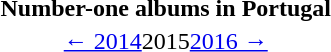<table class="toc" id="toc" summary="Contents">
<tr>
<th>Number-one albums in Portugal</th>
</tr>
<tr>
<td align="center"><a href='#'>← 2014</a>2015<a href='#'>2016 →</a></td>
</tr>
</table>
